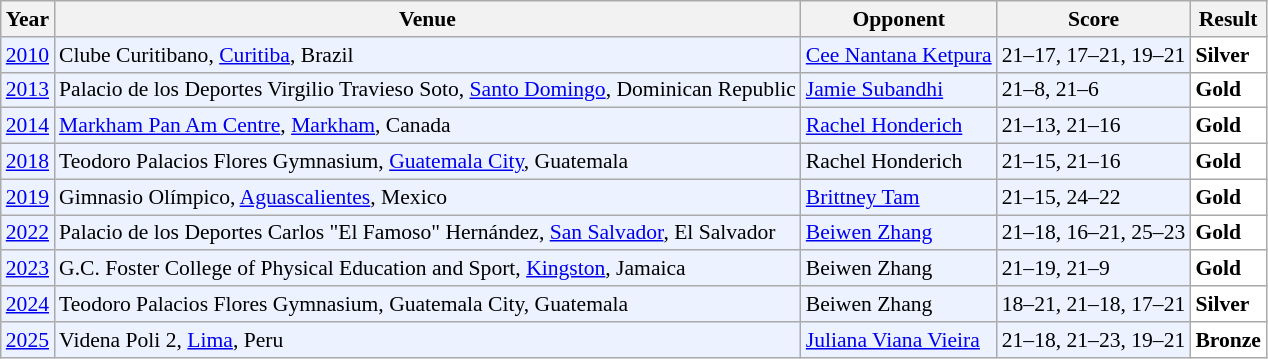<table class="sortable wikitable" style="font-size: 90%">
<tr>
<th>Year</th>
<th>Venue</th>
<th>Opponent</th>
<th>Score</th>
<th>Result</th>
</tr>
<tr style="background:#ECF2FF">
<td align="center"><a href='#'>2010</a></td>
<td align="left">Clube Curitibano, <a href='#'>Curitiba</a>, Brazil</td>
<td align="left"> <a href='#'>Cee Nantana Ketpura</a></td>
<td align="left">21–17, 17–21, 19–21</td>
<td style="text-align:left; background:white"> <strong>Silver</strong></td>
</tr>
<tr style="background:#ECF2FF">
<td align="center"><a href='#'>2013</a></td>
<td align="left">Palacio de los Deportes Virgilio Travieso Soto, <a href='#'>Santo Domingo</a>, Dominican Republic</td>
<td align="left"> <a href='#'>Jamie Subandhi</a></td>
<td align="left">21–8, 21–6</td>
<td style="text-align:left; background:white"> <strong>Gold</strong></td>
</tr>
<tr style="background:#ECF2FF">
<td align="center"><a href='#'>2014</a></td>
<td align="left"><a href='#'>Markham Pan Am Centre</a>, <a href='#'>Markham</a>, Canada</td>
<td align="left"> <a href='#'>Rachel Honderich</a></td>
<td align="left">21–13, 21–16</td>
<td style="text-align:left; background:white"> <strong>Gold</strong></td>
</tr>
<tr style="background:#ECF2FF">
<td align="center"><a href='#'>2018</a></td>
<td align="left">Teodoro Palacios Flores Gymnasium, <a href='#'>Guatemala City</a>, Guatemala</td>
<td align="left"> Rachel Honderich</td>
<td align="left">21–15, 21–16</td>
<td style="text-align:left; background:white"> <strong>Gold</strong></td>
</tr>
<tr style="background:#ECF2FF">
<td align="center"><a href='#'>2019</a></td>
<td align="left">Gimnasio Olímpico, <a href='#'>Aguascalientes</a>, Mexico</td>
<td align="left"> <a href='#'>Brittney Tam</a></td>
<td align="left">21–15, 24–22</td>
<td style="text-align:left; background:white"> <strong>Gold</strong></td>
</tr>
<tr style="background:#ECF2FF">
<td align="center"><a href='#'>2022</a></td>
<td align="left">Palacio de los Deportes Carlos "El Famoso" Hernández, <a href='#'>San Salvador</a>, El Salvador</td>
<td align="left"> <a href='#'>Beiwen Zhang</a></td>
<td align="left">21–18, 16–21, 25–23</td>
<td style="text-align:left; background:white"> <strong>Gold</strong></td>
</tr>
<tr style="background:#ECF2FF">
<td align="center"><a href='#'>2023</a></td>
<td align="left">G.C. Foster College of Physical Education and Sport, <a href='#'>Kingston</a>, Jamaica</td>
<td align="left"> Beiwen Zhang</td>
<td align="left">21–19, 21–9</td>
<td style="text-align:left; background:white"> <strong>Gold</strong></td>
</tr>
<tr style="background:#ECF2FF">
<td align="center"><a href='#'>2024</a></td>
<td align="left">Teodoro Palacios Flores Gymnasium, Guatemala City, Guatemala</td>
<td align="left"> Beiwen Zhang</td>
<td align="left">18–21, 21–18, 17–21</td>
<td style="text-align:left; background:white"> <strong>Silver</strong></td>
</tr>
<tr style="background:#ECF2FF">
<td align="center"><a href='#'>2025</a></td>
<td align="left">Videna Poli 2, <a href='#'>Lima</a>, Peru</td>
<td align="left"> <a href='#'>Juliana Viana Vieira</a></td>
<td align="left">21–18, 21–23, 19–21</td>
<td style="text-align:left; background:white"> <strong>Bronze</strong></td>
</tr>
</table>
